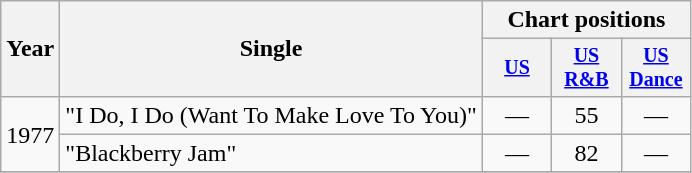<table class="wikitable" style="text-align:center;">
<tr>
<th rowspan="2">Year</th>
<th rowspan="2">Single</th>
<th colspan="3">Chart positions</th>
</tr>
<tr style="font-size:smaller;">
<th width="40"><a href='#'>US</a></th>
<th width="40"><a href='#'>US<br>R&B</a></th>
<th width="40"><a href='#'>US<br>Dance</a></th>
</tr>
<tr>
<td rowspan="2">1977</td>
<td align="left">"I Do, I Do (Want To Make Love To You)"</td>
<td>—</td>
<td>55</td>
<td>—</td>
</tr>
<tr>
<td align="left">"Blackberry Jam"</td>
<td>—</td>
<td>82</td>
<td>—</td>
</tr>
<tr>
</tr>
</table>
